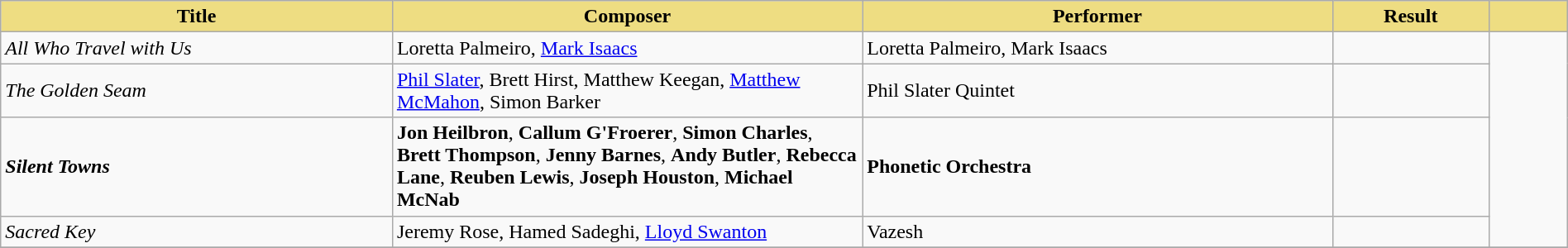<table class="wikitable" width=100%>
<tr>
<th style="width:25%;background:#EEDD82;">Title</th>
<th style="width:30%;background:#EEDD82;">Composer</th>
<th style="width:30%;background:#EEDD82;">Performer</th>
<th style="width:10%;background:#EEDD82;">Result</th>
<th style="width:5%;background:#EEDD82;"></th>
</tr>
<tr>
<td><em>All Who Travel with Us</em></td>
<td>Loretta Palmeiro, <a href='#'>Mark Isaacs</a></td>
<td>Loretta Palmeiro, Mark Isaacs</td>
<td></td>
<td rowspan="4"></td>
</tr>
<tr>
<td><em> The Golden Seam</em></td>
<td><a href='#'>Phil Slater</a>, Brett Hirst, Matthew Keegan, <a href='#'>Matthew McMahon</a>, Simon Barker</td>
<td>Phil Slater Quintet</td>
<td></td>
</tr>
<tr>
<td><strong><em>Silent Towns</em></strong></td>
<td><strong>Jon Heilbron</strong>, <strong>Callum G'Froerer</strong>, <strong>Simon Charles</strong>, <strong>Brett Thompson</strong>, <strong>Jenny Barnes</strong>, <strong>Andy Butler</strong>, <strong>Rebecca Lane</strong>, <strong>Reuben Lewis</strong>, <strong>Joseph Houston</strong>, <strong>Michael McNab</strong></td>
<td><strong>Phonetic Orchestra</strong></td>
<td></td>
</tr>
<tr>
<td><em>Sacred Key</em></td>
<td>Jeremy Rose, Hamed Sadeghi, <a href='#'>Lloyd Swanton</a></td>
<td>Vazesh</td>
<td></td>
</tr>
<tr>
</tr>
</table>
